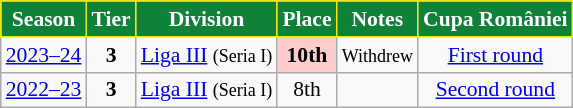<table class="wikitable" style="text-align:center; font-size:90%">
<tr>
<th style="background:#0f823a;color:#ffffff;border:1px solid #eee411;">Season</th>
<th style="background:#0f823a;color:#ffffff;border:1px solid #eee411;">Tier</th>
<th style="background:#0f823a;color:#ffffff;border:1px solid #eee411;">Division</th>
<th style="background:#0f823a;color:#ffffff;border:1px solid #eee411;">Place</th>
<th style="background:#0f823a;color:#ffffff;border:1px solid #eee411;">Notes</th>
<th style="background:#0f823a;color:#ffffff;border:1px solid #eee411;">Cupa României</th>
</tr>
<tr>
<td><a href='#'>2023–24</a></td>
<td><strong>3</strong></td>
<td><a href='#'>Liga III</a> <small>(Seria I)</small></td>
<td align=center bgcolor=#FFCCCC><strong>10th</strong></td>
<td><small>Withdrew</small></td>
<td><a href='#'>First round</a></td>
</tr>
<tr>
<td><a href='#'>2022–23</a></td>
<td><strong>3</strong></td>
<td><a href='#'>Liga III</a> <small>(Seria I)</small></td>
<td>8th</td>
<td></td>
<td><a href='#'>Second round</a></td>
</tr>
</table>
